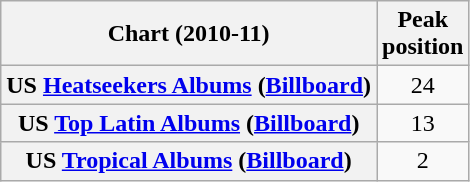<table class="wikitable sortable plainrowheaders" style="text-align:center">
<tr>
<th scope="col">Chart (2010-11)</th>
<th scope="col">Peak<br>position</th>
</tr>
<tr>
<th scope="row">US <a href='#'>Heatseekers Albums</a> (<a href='#'>Billboard</a>)</th>
<td align=center>24</td>
</tr>
<tr>
<th scope="row">US <a href='#'>Top Latin Albums</a> (<a href='#'>Billboard</a>)</th>
<td align=center>13</td>
</tr>
<tr>
<th scope="row">US <a href='#'>Tropical Albums</a> (<a href='#'>Billboard</a>)</th>
<td align=center>2</td>
</tr>
</table>
